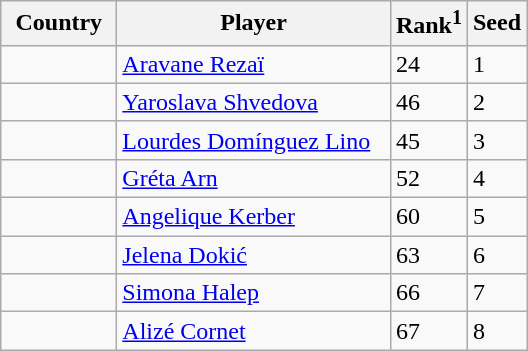<table class="sortable wikitable">
<tr>
<th width="70">Country</th>
<th width="175">Player</th>
<th>Rank<sup>1</sup></th>
<th>Seed</th>
</tr>
<tr>
<td></td>
<td><a href='#'>Aravane Rezaï</a></td>
<td>24</td>
<td>1</td>
</tr>
<tr>
<td></td>
<td><a href='#'>Yaroslava Shvedova</a></td>
<td>46</td>
<td>2</td>
</tr>
<tr>
<td></td>
<td><a href='#'>Lourdes Domínguez Lino</a></td>
<td>45</td>
<td>3</td>
</tr>
<tr>
<td></td>
<td><a href='#'>Gréta Arn</a></td>
<td>52</td>
<td>4</td>
</tr>
<tr>
<td></td>
<td><a href='#'>Angelique Kerber</a></td>
<td>60</td>
<td>5</td>
</tr>
<tr>
<td></td>
<td><a href='#'>Jelena Dokić</a></td>
<td>63</td>
<td>6</td>
</tr>
<tr>
<td></td>
<td><a href='#'>Simona Halep</a></td>
<td>66</td>
<td>7</td>
</tr>
<tr>
<td></td>
<td><a href='#'>Alizé Cornet</a></td>
<td>67</td>
<td>8</td>
</tr>
</table>
